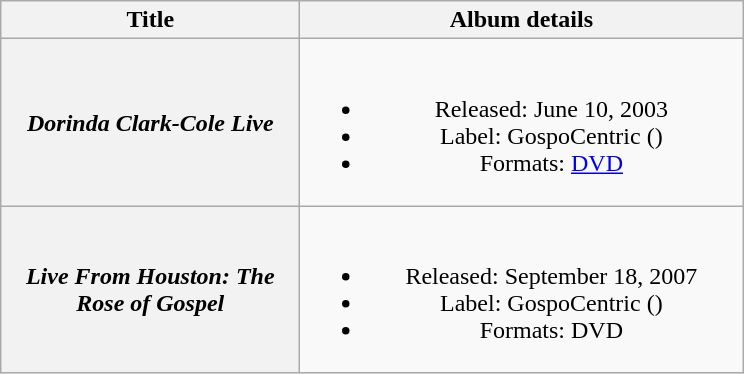<table class="wikitable plainrowheaders" style="text-align:center;" border="1">
<tr>
<th scope="col" style="width:12em;">Title</th>
<th scope="col" style="width:18em;">Album details</th>
</tr>
<tr>
<th scope="row"><em>Dorinda Clark-Cole Live</em></th>
<td><br><ul><li>Released: June 10, 2003</li><li>Label: GospoCentric ()</li><li>Formats: <a href='#'>DVD</a></li></ul></td>
</tr>
<tr>
<th scope="row"><em>Live From Houston: The Rose of Gospel</em></th>
<td><br><ul><li>Released: September 18, 2007</li><li>Label: GospoCentric ()</li><li>Formats: DVD</li></ul></td>
</tr>
</table>
